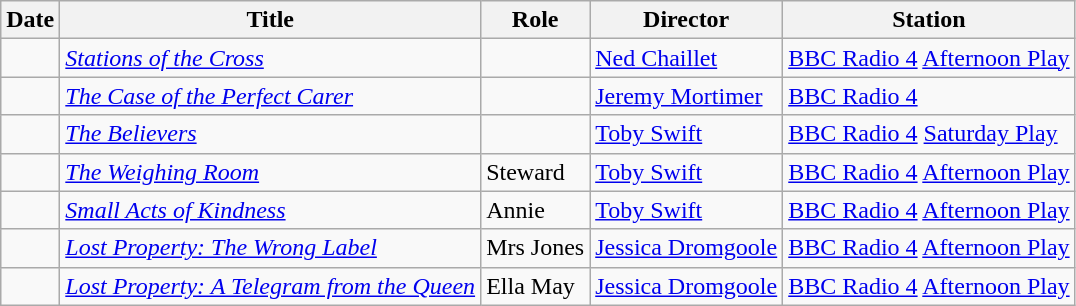<table class="wikitable sortable">
<tr>
<th>Date</th>
<th>Title</th>
<th>Role</th>
<th>Director</th>
<th>Station</th>
</tr>
<tr>
<td></td>
<td><em><a href='#'>Stations of the Cross</a></em></td>
<td></td>
<td><a href='#'>Ned Chaillet</a></td>
<td><a href='#'>BBC Radio 4</a> <a href='#'>Afternoon Play</a></td>
</tr>
<tr>
<td></td>
<td><em><a href='#'>The Case of the Perfect Carer</a></em></td>
<td></td>
<td><a href='#'>Jeremy Mortimer</a></td>
<td><a href='#'>BBC Radio 4</a></td>
</tr>
<tr>
<td></td>
<td><em><a href='#'>The Believers</a></em></td>
<td></td>
<td><a href='#'>Toby Swift</a></td>
<td><a href='#'>BBC Radio 4</a> <a href='#'>Saturday Play</a></td>
</tr>
<tr>
<td></td>
<td><em><a href='#'>The Weighing Room</a></em></td>
<td>Steward</td>
<td><a href='#'>Toby Swift</a></td>
<td><a href='#'>BBC Radio 4</a> <a href='#'>Afternoon Play</a></td>
</tr>
<tr>
<td></td>
<td><em><a href='#'>Small Acts of Kindness</a></em></td>
<td>Annie</td>
<td><a href='#'>Toby Swift</a></td>
<td><a href='#'>BBC Radio 4</a> <a href='#'>Afternoon Play</a></td>
</tr>
<tr>
<td></td>
<td><em><a href='#'>Lost Property: The Wrong Label</a></em></td>
<td>Mrs Jones</td>
<td><a href='#'>Jessica Dromgoole</a></td>
<td><a href='#'>BBC Radio 4</a> <a href='#'>Afternoon Play</a></td>
</tr>
<tr>
<td></td>
<td><em><a href='#'>Lost Property: A Telegram from the Queen</a></em></td>
<td>Ella May</td>
<td><a href='#'>Jessica Dromgoole</a></td>
<td><a href='#'>BBC Radio 4</a> <a href='#'>Afternoon Play</a></td>
</tr>
</table>
